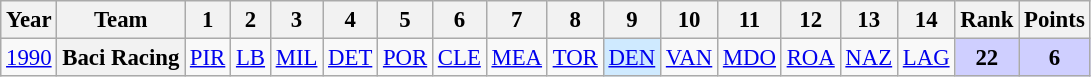<table class="wikitable" style="text-align:center; font-size:95%">
<tr>
<th>Year</th>
<th>Team</th>
<th>1</th>
<th>2</th>
<th>3</th>
<th>4</th>
<th>5</th>
<th>6</th>
<th>7</th>
<th>8</th>
<th>9</th>
<th>10</th>
<th>11</th>
<th>12</th>
<th>13</th>
<th>14</th>
<th>Rank</th>
<th>Points</th>
</tr>
<tr>
<td><a href='#'>1990</a></td>
<th>Baci Racing</th>
<td><a href='#'>PIR</a><br></td>
<td><a href='#'>LB</a><br></td>
<td><a href='#'>MIL</a><br></td>
<td><a href='#'>DET</a><br></td>
<td><a href='#'>POR</a><br></td>
<td><a href='#'>CLE</a><br></td>
<td><a href='#'>MEA</a><br></td>
<td><a href='#'>TOR</a><br></td>
<td style="background:#cfeaff;"><a href='#'>DEN</a><br></td>
<td><a href='#'>VAN</a><br></td>
<td><a href='#'>MDO</a><br></td>
<td><a href='#'>ROA</a><br></td>
<td><a href='#'>NAZ</a><br></td>
<td><a href='#'>LAG</a><br></td>
<td style="background:#cfcfff;"><strong>22</strong></td>
<td style="background:#CFCFFF;"><strong>6</strong></td>
</tr>
</table>
